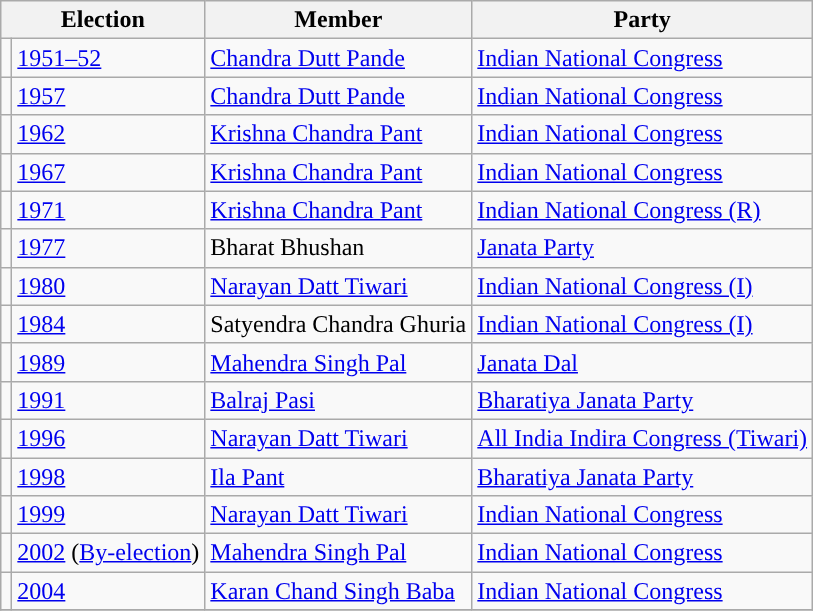<table class="wikitable sortable" style="font-size: x-big; font-family: verdana">
<tr>
<th colspan="2">Election</th>
<th>Member</th>
<th>Party</th>
</tr>
<tr>
<td style="background-color: "></td>
<td><a href='#'>1951–52</a></td>
<td><a href='#'>Chandra Dutt Pande</a></td>
<td><a href='#'>Indian National Congress</a></td>
</tr>
<tr>
<td style="background-color: "></td>
<td><a href='#'>1957</a></td>
<td><a href='#'>Chandra Dutt Pande</a></td>
<td><a href='#'>Indian National Congress</a></td>
</tr>
<tr>
<td style="background-color: "></td>
<td><a href='#'>1962</a></td>
<td><a href='#'>Krishna Chandra Pant</a></td>
<td><a href='#'>Indian National Congress</a></td>
</tr>
<tr>
<td style="background-color: "></td>
<td><a href='#'>1967</a></td>
<td><a href='#'>Krishna Chandra Pant</a></td>
<td><a href='#'>Indian National Congress</a></td>
</tr>
<tr>
<td style="background-color: "></td>
<td><a href='#'>1971</a></td>
<td><a href='#'>Krishna Chandra Pant</a></td>
<td><a href='#'>Indian National Congress (R)</a></td>
</tr>
<tr>
<td style="background-color: "></td>
<td><a href='#'>1977</a></td>
<td>Bharat Bhushan</td>
<td><a href='#'>Janata Party</a></td>
</tr>
<tr>
<td style="background-color: "></td>
<td><a href='#'>1980</a></td>
<td><a href='#'>Narayan Datt Tiwari</a></td>
<td><a href='#'>Indian National Congress (I)</a></td>
</tr>
<tr>
<td style="background-color: "></td>
<td><a href='#'>1984</a></td>
<td>Satyendra Chandra Ghuria</td>
<td><a href='#'>Indian National Congress (I)</a></td>
</tr>
<tr>
<td style="background-color: "></td>
<td><a href='#'>1989</a></td>
<td><a href='#'>Mahendra Singh Pal</a></td>
<td><a href='#'>Janata Dal</a></td>
</tr>
<tr>
<td style="background-color: "></td>
<td><a href='#'>1991</a></td>
<td><a href='#'>Balraj Pasi</a></td>
<td><a href='#'>Bharatiya Janata Party</a></td>
</tr>
<tr>
<td style="background-color: "></td>
<td><a href='#'>1996</a></td>
<td><a href='#'>Narayan Datt Tiwari</a></td>
<td><a href='#'>All India Indira Congress (Tiwari)</a></td>
</tr>
<tr>
<td style="background-color: "></td>
<td><a href='#'>1998</a></td>
<td><a href='#'>Ila Pant</a></td>
<td><a href='#'>Bharatiya Janata Party</a></td>
</tr>
<tr>
<td style="background-color: "></td>
<td><a href='#'>1999</a></td>
<td><a href='#'>Narayan Datt Tiwari</a></td>
<td><a href='#'>Indian National Congress</a></td>
</tr>
<tr>
<td style="background-color: "></td>
<td><a href='#'>2002</a> (<a href='#'>By-election</a>)</td>
<td><a href='#'>Mahendra Singh Pal</a></td>
<td><a href='#'>Indian National Congress</a></td>
</tr>
<tr>
<td style="background-color: "></td>
<td><a href='#'>2004</a></td>
<td><a href='#'>Karan Chand Singh Baba</a></td>
<td><a href='#'>Indian National Congress</a></td>
</tr>
<tr>
</tr>
</table>
